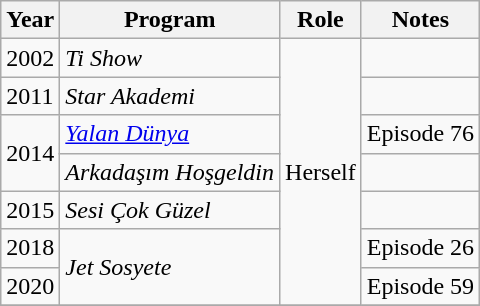<table class="wikitable plainrowheaders">
<tr>
<th>Year</th>
<th>Program</th>
<th>Role</th>
<th class="unsortable">Notes</th>
</tr>
<tr>
<td>2002</td>
<td><em>Ti Show</em></td>
<td rowspan=7>Herself</td>
<td></td>
</tr>
<tr>
<td>2011</td>
<td><em>Star Akademi</em></td>
<td></td>
</tr>
<tr>
<td rowspan=2>2014</td>
<td><em><a href='#'>Yalan Dünya</a></em></td>
<td>Episode 76</td>
</tr>
<tr>
<td><em>Arkadaşım Hoşgeldin</em></td>
<td></td>
</tr>
<tr>
<td>2015</td>
<td><em>Sesi Çok Güzel</em></td>
<td></td>
</tr>
<tr>
<td>2018</td>
<td rowspan="2"><em>Jet Sosyete</em></td>
<td>Episode 26</td>
</tr>
<tr>
<td>2020</td>
<td>Episode 59</td>
</tr>
<tr>
</tr>
</table>
